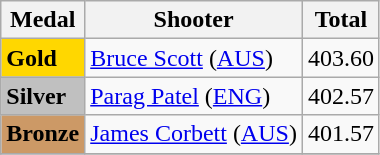<table class="wikitable">
<tr>
<th>Medal</th>
<th>Shooter</th>
<th>Total</th>
</tr>
<tr>
<td rowspan="1" bgcolor="gold"><strong>Gold</strong></td>
<td> <a href='#'>Bruce Scott</a> (<a href='#'>AUS</a>)</td>
<td>403.60</td>
</tr>
<tr>
<td rowspan="1" bgcolor="silver"><strong>Silver</strong></td>
<td> <a href='#'>Parag Patel</a> (<a href='#'>ENG</a>)</td>
<td>402.57</td>
</tr>
<tr>
<td rowspan="1" bgcolor="cc9966"><strong>Bronze</strong></td>
<td> <a href='#'>James Corbett</a> (<a href='#'>AUS</a>)</td>
<td>401.57</td>
</tr>
<tr>
</tr>
</table>
